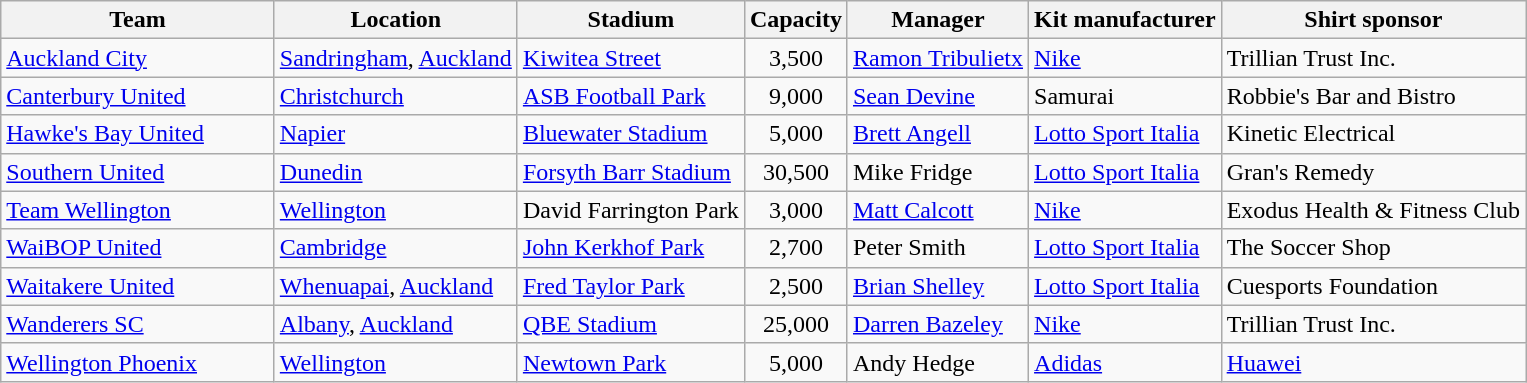<table class="wikitable sortable" style="text-align: left;">
<tr>
<th width=175>Team</th>
<th>Location</th>
<th>Stadium</th>
<th>Capacity</th>
<th>Manager</th>
<th>Kit manufacturer</th>
<th>Shirt sponsor</th>
</tr>
<tr>
<td> <a href='#'>Auckland City</a></td>
<td><a href='#'>Sandringham</a>, <a href='#'>Auckland</a></td>
<td><a href='#'>Kiwitea Street</a></td>
<td align=center>3,500</td>
<td> <a href='#'>Ramon Tribulietx</a></td>
<td><a href='#'>Nike</a></td>
<td>Trillian Trust Inc.</td>
</tr>
<tr>
<td> <a href='#'>Canterbury United</a></td>
<td><a href='#'>Christchurch</a></td>
<td><a href='#'>ASB Football Park</a></td>
<td align=center>9,000</td>
<td> <a href='#'>Sean Devine</a></td>
<td>Samurai</td>
<td>Robbie's Bar and Bistro</td>
</tr>
<tr>
<td> <a href='#'>Hawke's Bay United</a></td>
<td><a href='#'>Napier</a></td>
<td><a href='#'>Bluewater Stadium</a></td>
<td align=center>5,000</td>
<td> <a href='#'>Brett Angell</a></td>
<td><a href='#'>Lotto Sport Italia</a></td>
<td>Kinetic Electrical</td>
</tr>
<tr>
<td> <a href='#'>Southern United</a></td>
<td><a href='#'>Dunedin</a></td>
<td><a href='#'>Forsyth Barr Stadium</a></td>
<td align=center>30,500</td>
<td> Mike Fridge</td>
<td><a href='#'>Lotto Sport Italia</a></td>
<td>Gran's Remedy</td>
</tr>
<tr>
<td> <a href='#'>Team Wellington</a></td>
<td><a href='#'>Wellington</a></td>
<td>David Farrington Park</td>
<td align=center>3,000</td>
<td> <a href='#'>Matt Calcott</a></td>
<td><a href='#'>Nike</a></td>
<td>Exodus Health & Fitness Club</td>
</tr>
<tr>
<td> <a href='#'>WaiBOP United</a></td>
<td><a href='#'>Cambridge</a></td>
<td><a href='#'>John Kerkhof Park</a></td>
<td align=center>2,700</td>
<td> Peter Smith</td>
<td><a href='#'>Lotto Sport Italia</a></td>
<td>The Soccer Shop</td>
</tr>
<tr>
<td> <a href='#'>Waitakere United</a></td>
<td><a href='#'>Whenuapai</a>, <a href='#'>Auckland</a></td>
<td><a href='#'>Fred Taylor Park</a></td>
<td align=center>2,500</td>
<td> <a href='#'>Brian Shelley</a></td>
<td><a href='#'>Lotto Sport Italia</a></td>
<td>Cuesports Foundation</td>
</tr>
<tr>
<td> <a href='#'>Wanderers SC</a></td>
<td><a href='#'>Albany</a>, <a href='#'>Auckland</a></td>
<td><a href='#'>QBE Stadium</a></td>
<td align=center>25,000</td>
<td> <a href='#'>Darren Bazeley</a></td>
<td><a href='#'>Nike</a></td>
<td>Trillian Trust Inc.</td>
</tr>
<tr>
<td> <a href='#'>Wellington Phoenix</a></td>
<td><a href='#'>Wellington</a></td>
<td><a href='#'>Newtown Park</a></td>
<td align=center>5,000</td>
<td> Andy Hedge</td>
<td><a href='#'>Adidas</a></td>
<td><a href='#'>Huawei</a></td>
</tr>
</table>
